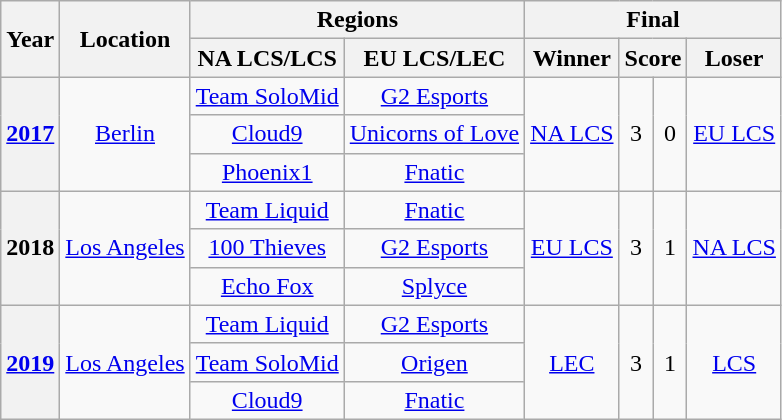<table class="wikitable" style="text-align: center">
<tr>
<th rowspan="2">Year</th>
<th rowspan="2">Location</th>
<th colspan="2">Regions</th>
<th colspan="4">Final</th>
</tr>
<tr>
<th>NA LCS/LCS</th>
<th>EU LCS/LEC</th>
<th>Winner</th>
<th colspan="2">Score</th>
<th>Loser</th>
</tr>
<tr>
<th rowspan="3"><a href='#'>2017</a></th>
<td rowspan="3"> <a href='#'>Berlin</a></td>
<td><a href='#'>Team SoloMid</a></td>
<td><a href='#'>G2 Esports</a></td>
<td rowspan="3"><a href='#'>NA LCS</a></td>
<td rowspan="3" style="text-align: center">3</td>
<td rowspan="3" style="text-align: center">0</td>
<td rowspan="3"><a href='#'>EU LCS</a></td>
</tr>
<tr>
<td><a href='#'>Cloud9</a></td>
<td><a href='#'>Unicorns of Love</a></td>
</tr>
<tr>
<td><a href='#'>Phoenix1</a></td>
<td><a href='#'>Fnatic</a></td>
</tr>
<tr>
<th rowspan="3">2018</th>
<td rowspan="3"> <a href='#'>Los Angeles</a></td>
<td><a href='#'>Team Liquid</a></td>
<td><a href='#'>Fnatic</a></td>
<td rowspan="3"><a href='#'>EU LCS</a></td>
<td rowspan="3" style="text-align: center">3</td>
<td rowspan="3" style="text-align: center">1</td>
<td rowspan="3"><a href='#'>NA LCS</a></td>
</tr>
<tr>
<td><a href='#'>100 Thieves</a></td>
<td><a href='#'>G2 Esports</a></td>
</tr>
<tr>
<td><a href='#'>Echo Fox</a></td>
<td><a href='#'>Splyce</a></td>
</tr>
<tr>
<th rowspan="3"><a href='#'>2019</a></th>
<td rowspan="3"> <a href='#'>Los Angeles</a></td>
<td><a href='#'>Team Liquid</a></td>
<td><a href='#'>G2 Esports</a></td>
<td rowspan="3"><a href='#'>LEC</a></td>
<td rowspan="3">3</td>
<td rowspan="3">1</td>
<td rowspan="3"><a href='#'>LCS</a></td>
</tr>
<tr>
<td><a href='#'>Team SoloMid</a></td>
<td><a href='#'>Origen</a></td>
</tr>
<tr>
<td><a href='#'>Cloud9</a></td>
<td><a href='#'>Fnatic</a></td>
</tr>
</table>
